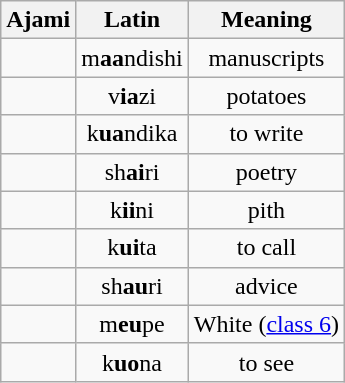<table class="wikitable" style="text-align:center;">
<tr>
<th>Ajami</th>
<th>Latin</th>
<th>Meaning</th>
</tr>
<tr>
<td><span></span></td>
<td>m<strong>aa</strong>ndishi</td>
<td>manuscripts</td>
</tr>
<tr>
<td><span></span></td>
<td>v<strong>ia</strong>zi</td>
<td>potatoes</td>
</tr>
<tr>
<td><span></span></td>
<td>k<strong>ua</strong>ndika</td>
<td>to write</td>
</tr>
<tr>
<td><span></span></td>
<td>sh<strong>ai</strong>ri</td>
<td>poetry</td>
</tr>
<tr>
<td><span></span></td>
<td>k<strong>ii</strong>ni</td>
<td>pith</td>
</tr>
<tr>
<td><span></span></td>
<td>k<strong>ui</strong>ta</td>
<td>to call</td>
</tr>
<tr>
<td><span></span></td>
<td>sh<strong>au</strong>ri</td>
<td>advice</td>
</tr>
<tr>
<td><span></span></td>
<td>m<strong>eu</strong>pe</td>
<td>White (<a href='#'>class 6</a>)</td>
</tr>
<tr>
<td><span></span></td>
<td>k<strong>uo</strong>na</td>
<td>to see</td>
</tr>
</table>
